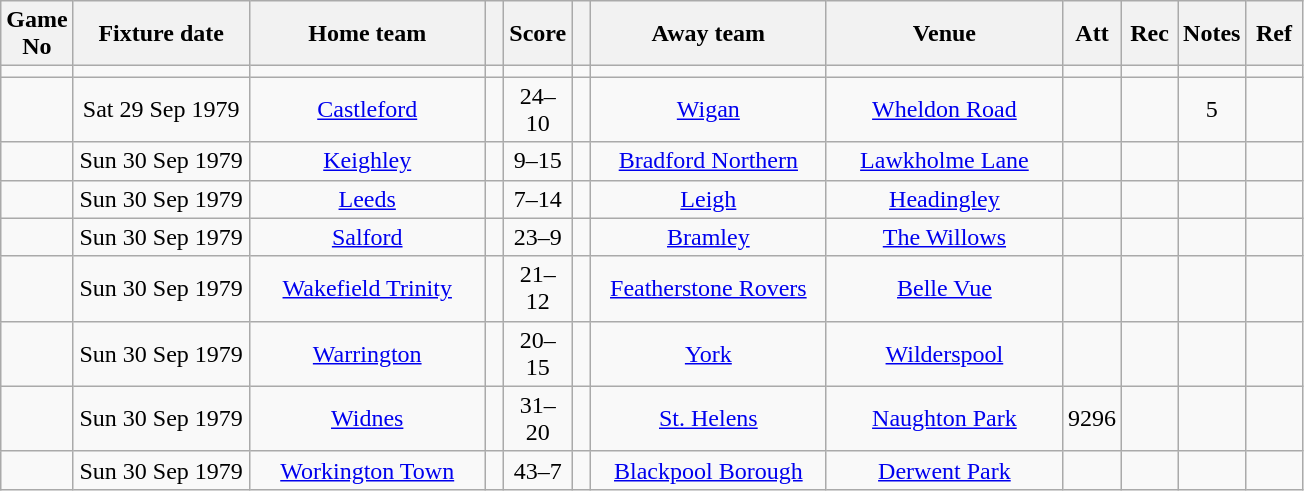<table class="wikitable" style="text-align:center;">
<tr>
<th width=10 abbr="No">Game No</th>
<th width=110 abbr="Date">Fixture date</th>
<th width=150 abbr="Home team">Home team</th>
<th width=5 abbr="space"></th>
<th width=20 abbr="Score">Score</th>
<th width=5 abbr="space"></th>
<th width=150 abbr="Away team">Away team</th>
<th width=150 abbr="Venue">Venue</th>
<th width=30 abbr="Att">Att</th>
<th width=30 abbr="Rec">Rec</th>
<th width=20 abbr="Notes">Notes</th>
<th width=30 abbr="Ref">Ref</th>
</tr>
<tr>
<td></td>
<td></td>
<td></td>
<td></td>
<td></td>
<td></td>
<td></td>
<td></td>
<td></td>
<td></td>
<td></td>
<td></td>
</tr>
<tr>
<td></td>
<td>Sat 29 Sep 1979</td>
<td><a href='#'>Castleford</a></td>
<td></td>
<td>24–10</td>
<td></td>
<td><a href='#'>Wigan</a></td>
<td><a href='#'>Wheldon Road</a></td>
<td></td>
<td></td>
<td>5</td>
<td></td>
</tr>
<tr>
<td></td>
<td>Sun 30 Sep 1979</td>
<td><a href='#'>Keighley</a></td>
<td></td>
<td>9–15</td>
<td></td>
<td><a href='#'>Bradford Northern</a></td>
<td><a href='#'>Lawkholme Lane</a></td>
<td></td>
<td></td>
<td></td>
<td></td>
</tr>
<tr>
<td></td>
<td>Sun 30 Sep 1979</td>
<td><a href='#'>Leeds</a></td>
<td></td>
<td>7–14</td>
<td></td>
<td><a href='#'>Leigh</a></td>
<td><a href='#'>Headingley</a></td>
<td></td>
<td></td>
<td></td>
<td></td>
</tr>
<tr>
<td></td>
<td>Sun 30 Sep 1979</td>
<td><a href='#'>Salford</a></td>
<td></td>
<td>23–9</td>
<td></td>
<td><a href='#'>Bramley</a></td>
<td><a href='#'>The Willows</a></td>
<td></td>
<td></td>
<td></td>
<td></td>
</tr>
<tr>
<td></td>
<td>Sun 30 Sep 1979</td>
<td><a href='#'>Wakefield Trinity</a></td>
<td></td>
<td>21–12</td>
<td></td>
<td><a href='#'>Featherstone Rovers</a></td>
<td><a href='#'>Belle Vue</a></td>
<td></td>
<td></td>
<td></td>
<td></td>
</tr>
<tr>
<td></td>
<td>Sun 30 Sep 1979</td>
<td><a href='#'>Warrington</a></td>
<td></td>
<td>20–15</td>
<td></td>
<td><a href='#'>York</a></td>
<td><a href='#'>Wilderspool</a></td>
<td></td>
<td></td>
<td></td>
<td></td>
</tr>
<tr>
<td></td>
<td>Sun 30 Sep 1979</td>
<td><a href='#'>Widnes</a></td>
<td></td>
<td>31–20</td>
<td></td>
<td><a href='#'>St. Helens</a></td>
<td><a href='#'>Naughton Park</a></td>
<td>9296</td>
<td></td>
<td></td>
<td></td>
</tr>
<tr>
<td></td>
<td>Sun 30 Sep 1979</td>
<td><a href='#'>Workington Town</a></td>
<td></td>
<td>43–7</td>
<td></td>
<td><a href='#'>Blackpool Borough</a></td>
<td><a href='#'>Derwent Park</a></td>
<td></td>
<td></td>
<td></td>
<td></td>
</tr>
</table>
